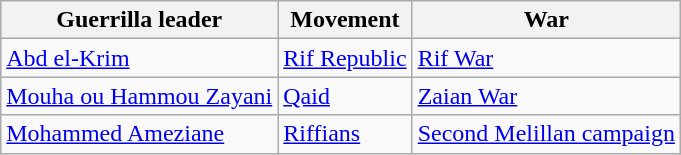<table class="wikitable">
<tr>
<th>Guerrilla leader</th>
<th>Movement</th>
<th>War</th>
</tr>
<tr>
<td><a href='#'>Abd el-Krim</a></td>
<td><a href='#'>Rif Republic</a></td>
<td><a href='#'>Rif War</a></td>
</tr>
<tr>
<td><a href='#'>Mouha ou Hammou Zayani</a></td>
<td><a href='#'>Qaid</a></td>
<td><a href='#'>Zaian War</a></td>
</tr>
<tr>
<td><a href='#'>Mohammed Ameziane</a></td>
<td><a href='#'>Riffians</a></td>
<td><a href='#'>Second Melillan campaign</a></td>
</tr>
</table>
